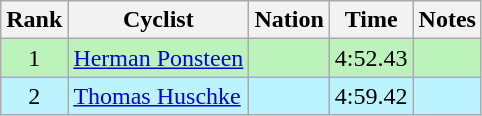<table class="wikitable sortable" style=text-align:center>
<tr>
<th>Rank</th>
<th>Cyclist</th>
<th>Nation</th>
<th>Time</th>
<th>Notes</th>
</tr>
<tr bgcolor=bbf3bb>
<td>1</td>
<td align=left data=sort-value="Ponsteen, Herman"><a href='#'>Herman Ponsteen</a></td>
<td align=left></td>
<td>4:52.43</td>
<td></td>
</tr>
<tr bgcolor=bbf3ff>
<td>2</td>
<td align=left data=sort-value="Huschke, Thomas"><a href='#'>Thomas Huschke</a></td>
<td align=left></td>
<td>4:59.42</td>
<td></td>
</tr>
</table>
